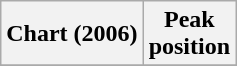<table class="wikitable plainrowheaders" style="text-align:center;">
<tr>
<th scope="col">Chart (2006)</th>
<th scope="col">Peak<br>position</th>
</tr>
<tr>
</tr>
</table>
